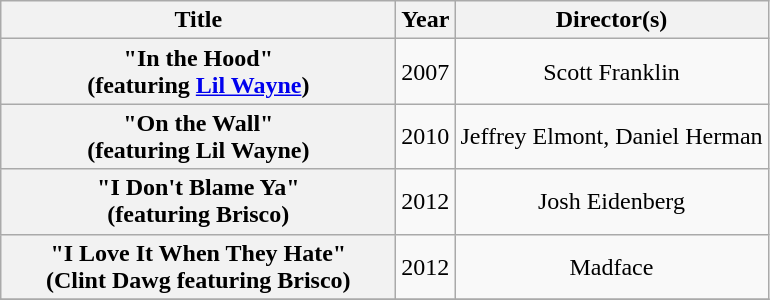<table class="wikitable plainrowheaders" style="text-align:center;">
<tr>
<th scope="col" style="width:16em;">Title</th>
<th scope="col">Year</th>
<th scope="col">Director(s)</th>
</tr>
<tr>
<th scope="row">"In the Hood"<br><span>(featuring <a href='#'>Lil Wayne</a>)</span></th>
<td>2007</td>
<td>Scott Franklin</td>
</tr>
<tr>
<th scope="row">"On the Wall"<br><span>(featuring Lil Wayne)</span></th>
<td>2010</td>
<td>Jeffrey Elmont, Daniel Herman</td>
</tr>
<tr>
<th scope="row">"I Don't Blame Ya"<br><span>(featuring Brisco)</span></th>
<td>2012</td>
<td>Josh Eidenberg</td>
</tr>
<tr>
<th scope="row">"I Love It When They Hate"<br><span>(Clint Dawg featuring Brisco)</span></th>
<td>2012</td>
<td>Madface</td>
</tr>
<tr>
</tr>
</table>
